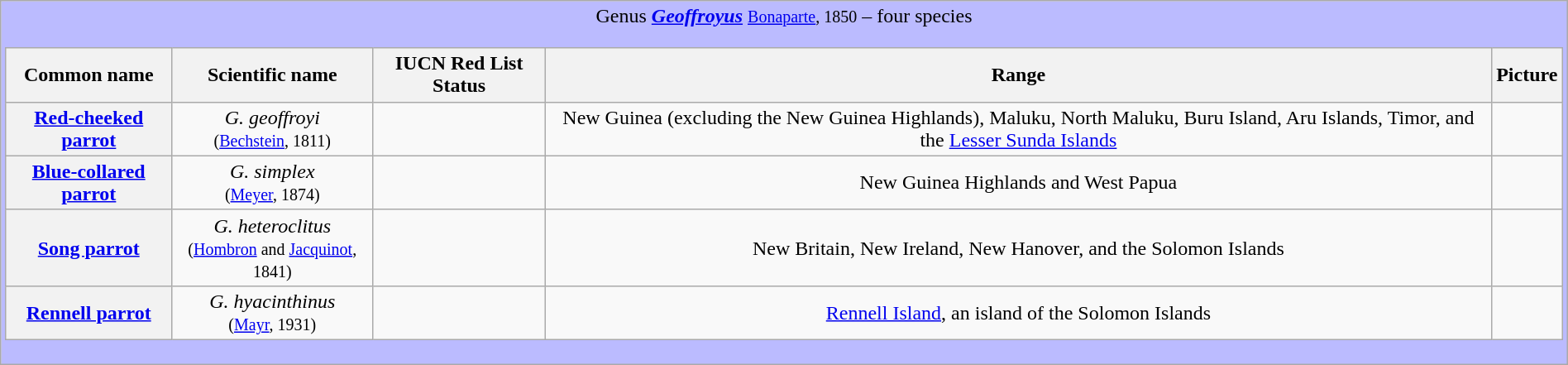<table class="wikitable" style="width:100%;text-align:center">
<tr>
<td colspan="100%" align="center" bgcolor="#BBBBFF">Genus <strong><em><a href='#'>Geoffroyus</a></em></strong> <small><a href='#'>Bonaparte</a>, 1850</small> – four species<br><table class="wikitable sortable" style="width:100%;text-align:center">
<tr>
<th scope="col">Common name</th>
<th scope="col">Scientific name</th>
<th scope="col">IUCN Red List Status</th>
<th scope="col" class="unsortable">Range</th>
<th scope="col" class="unsortable">Picture</th>
</tr>
<tr>
<th scope="row"><a href='#'>Red-cheeked parrot</a></th>
<td><em>G. geoffroyi</em> <br><small>(<a href='#'>Bechstein</a>, 1811)</small></td>
<td></td>
<td>New Guinea (excluding the New Guinea Highlands), Maluku, North Maluku, Buru Island, Aru Islands, Timor, and the <a href='#'>Lesser Sunda Islands</a></td>
<td></td>
</tr>
<tr>
<th scope="row"><a href='#'>Blue-collared parrot</a></th>
<td><em>G. simplex</em> <br><small>(<a href='#'>Meyer</a>, 1874)</small></td>
<td></td>
<td>New Guinea Highlands and West Papua</td>
<td></td>
</tr>
<tr>
<th scope="row"><a href='#'>Song parrot</a></th>
<td><em>G. heteroclitus</em> <br><small>(<a href='#'>Hombron</a> and <a href='#'>Jacquinot</a>, 1841)</small></td>
<td></td>
<td>New Britain, New Ireland, New Hanover, and the Solomon Islands</td>
<td></td>
</tr>
<tr>
<th scope="row"><a href='#'>Rennell parrot</a></th>
<td><em>G. hyacinthinus</em> <br><small>(<a href='#'>Mayr</a>, 1931)</small></td>
<td></td>
<td><a href='#'>Rennell Island</a>, an island of the Solomon Islands</td>
<td></td>
</tr>
</table>
</td>
</tr>
</table>
